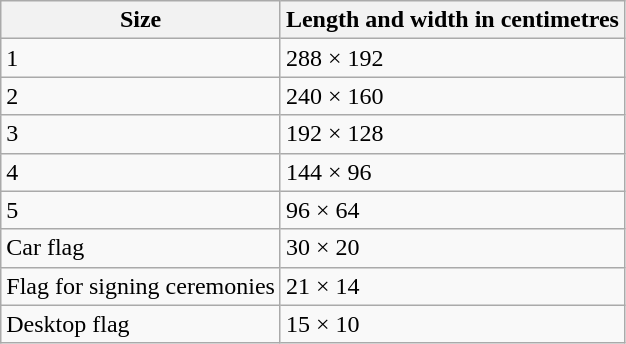<table class="wikitable">
<tr>
<th>Size</th>
<th>Length and width in centimetres</th>
</tr>
<tr>
<td>1</td>
<td>288 × 192</td>
</tr>
<tr>
<td>2</td>
<td>240 × 160</td>
</tr>
<tr>
<td>3</td>
<td>192 × 128</td>
</tr>
<tr>
<td>4</td>
<td>144 × 96</td>
</tr>
<tr>
<td>5</td>
<td>96 × 64</td>
</tr>
<tr>
<td>Car flag</td>
<td>30 × 20</td>
</tr>
<tr>
<td>Flag for signing ceremonies</td>
<td>21 × 14</td>
</tr>
<tr>
<td>Desktop flag</td>
<td>15 × 10</td>
</tr>
</table>
